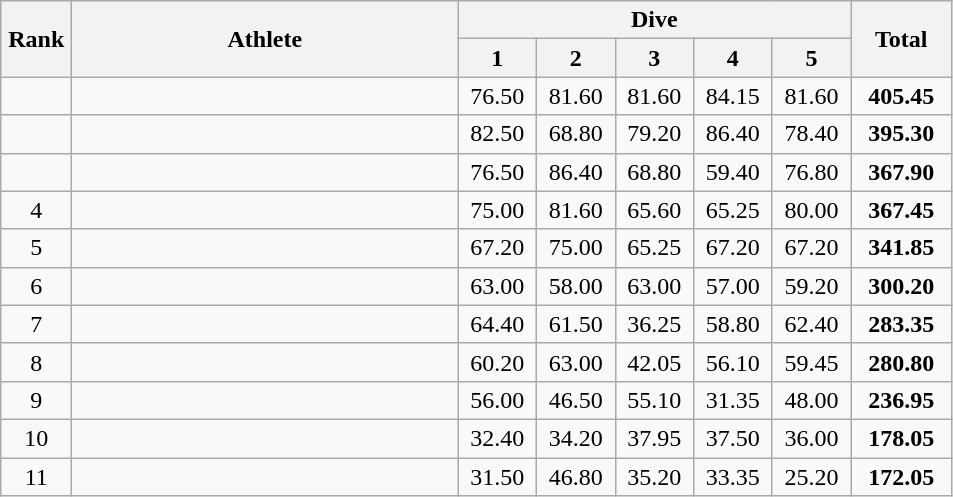<table class=wikitable style="text-align:center">
<tr>
<th rowspan="2" width=40>Rank</th>
<th rowspan="2" width=250>Athlete</th>
<th colspan="5">Dive</th>
<th rowspan="2" width=60>Total</th>
</tr>
<tr>
<th width=45>1</th>
<th width=45>2</th>
<th width=45>3</th>
<th width=45>4</th>
<th width=45>5</th>
</tr>
<tr>
<td></td>
<td align=left></td>
<td>76.50</td>
<td>81.60</td>
<td>81.60</td>
<td>84.15</td>
<td>81.60</td>
<td><strong>405.45</strong></td>
</tr>
<tr>
<td></td>
<td align=left></td>
<td>82.50</td>
<td>68.80</td>
<td>79.20</td>
<td>86.40</td>
<td>78.40</td>
<td><strong>395.30</strong></td>
</tr>
<tr>
<td></td>
<td align=left></td>
<td>76.50</td>
<td>86.40</td>
<td>68.80</td>
<td>59.40</td>
<td>76.80</td>
<td><strong>367.90</strong></td>
</tr>
<tr>
<td>4</td>
<td align=left></td>
<td>75.00</td>
<td>81.60</td>
<td>65.60</td>
<td>65.25</td>
<td>80.00</td>
<td><strong>367.45</strong></td>
</tr>
<tr>
<td>5</td>
<td align=left></td>
<td>67.20</td>
<td>75.00</td>
<td>65.25</td>
<td>67.20</td>
<td>67.20</td>
<td><strong>341.85</strong></td>
</tr>
<tr>
<td>6</td>
<td align=left></td>
<td>63.00</td>
<td>58.00</td>
<td>63.00</td>
<td>57.00</td>
<td>59.20</td>
<td><strong>300.20</strong></td>
</tr>
<tr>
<td>7</td>
<td align=left></td>
<td>64.40</td>
<td>61.50</td>
<td>36.25</td>
<td>58.80</td>
<td>62.40</td>
<td><strong>283.35</strong></td>
</tr>
<tr>
<td>8</td>
<td align=left></td>
<td>60.20</td>
<td>63.00</td>
<td>42.05</td>
<td>56.10</td>
<td>59.45</td>
<td><strong>280.80</strong></td>
</tr>
<tr>
<td>9</td>
<td align=left></td>
<td>56.00</td>
<td>46.50</td>
<td>55.10</td>
<td>31.35</td>
<td>48.00</td>
<td><strong>236.95</strong></td>
</tr>
<tr>
<td>10</td>
<td align=left></td>
<td>32.40</td>
<td>34.20</td>
<td>37.95</td>
<td>37.50</td>
<td>36.00</td>
<td><strong>178.05</strong></td>
</tr>
<tr>
<td>11</td>
<td align=left></td>
<td>31.50</td>
<td>46.80</td>
<td>35.20</td>
<td>33.35</td>
<td>25.20</td>
<td><strong>172.05</strong></td>
</tr>
</table>
